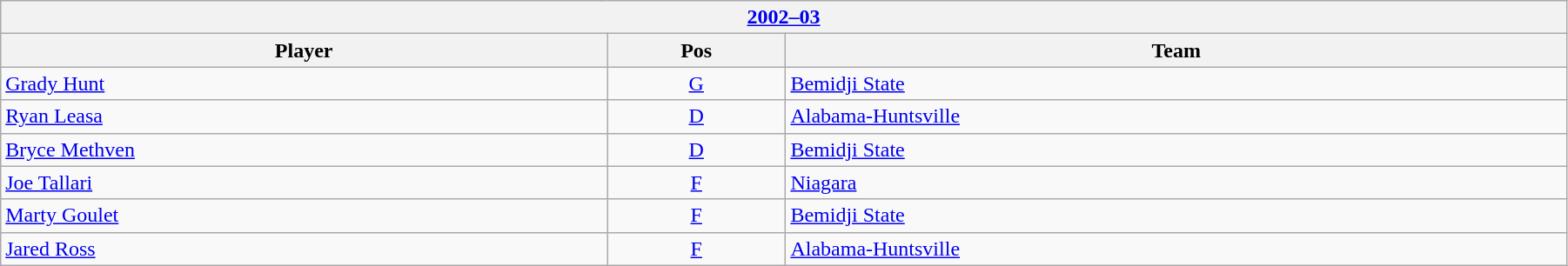<table class="wikitable" width=95%>
<tr>
<th colspan=3><a href='#'>2002–03</a></th>
</tr>
<tr>
<th>Player</th>
<th>Pos</th>
<th>Team</th>
</tr>
<tr>
<td><a href='#'>Grady Hunt</a></td>
<td style="text-align:center;"><a href='#'>G</a></td>
<td><a href='#'>Bemidji State</a></td>
</tr>
<tr>
<td><a href='#'>Ryan Leasa</a></td>
<td style="text-align:center;"><a href='#'>D</a></td>
<td><a href='#'>Alabama-Huntsville</a></td>
</tr>
<tr>
<td><a href='#'>Bryce Methven</a></td>
<td style="text-align:center;"><a href='#'>D</a></td>
<td><a href='#'>Bemidji State</a></td>
</tr>
<tr>
<td><a href='#'>Joe Tallari</a></td>
<td style="text-align:center;"><a href='#'>F</a></td>
<td><a href='#'>Niagara</a></td>
</tr>
<tr>
<td><a href='#'>Marty Goulet</a></td>
<td style="text-align:center;"><a href='#'>F</a></td>
<td><a href='#'>Bemidji State</a></td>
</tr>
<tr>
<td><a href='#'>Jared Ross</a></td>
<td style="text-align:center;"><a href='#'>F</a></td>
<td><a href='#'>Alabama-Huntsville</a></td>
</tr>
</table>
